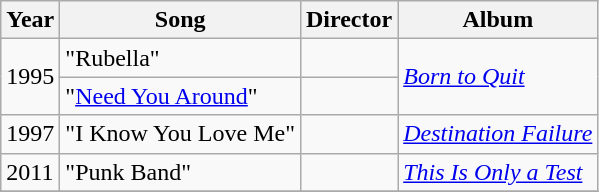<table class="wikitable">
<tr>
<th>Year</th>
<th>Song</th>
<th>Director</th>
<th>Album</th>
</tr>
<tr>
<td rowspan="2">1995</td>
<td>"Rubella"</td>
<td></td>
<td rowspan="2"><em><a href='#'>Born to Quit</a></em></td>
</tr>
<tr>
<td>"<a href='#'>Need You Around</a>"</td>
<td></td>
</tr>
<tr>
<td>1997</td>
<td>"I Know You Love Me"</td>
<td></td>
<td><em><a href='#'>Destination Failure</a></em></td>
</tr>
<tr>
<td>2011</td>
<td>"Punk Band"</td>
<td></td>
<td><em><a href='#'>This Is Only a Test</a></em></td>
</tr>
<tr>
</tr>
</table>
